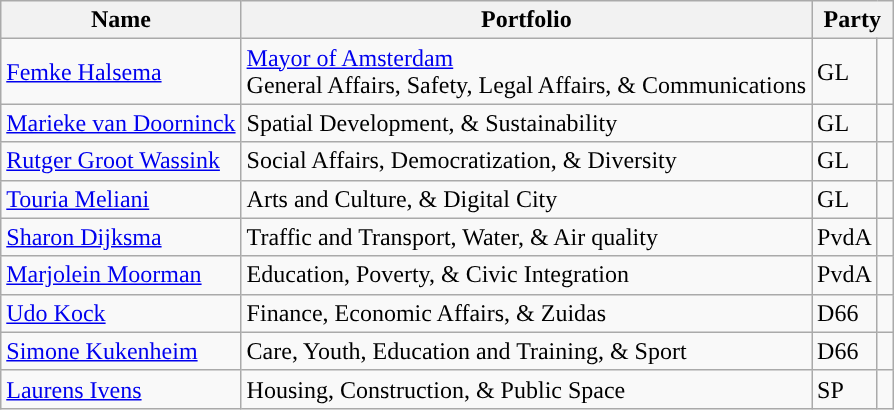<table class="wikitable">
<tr>
<th>Name</th>
<th>Portfolio</th>
<th colspan="2">Party</th>
</tr>
<tr>
<td><a href='#'>Femke Halsema</a></td>
<td><a href='#'>Mayor of Amsterdam</a><br>General Affairs, Safety, Legal Affairs, & Communications</td>
<td>GL</td>
<td style="width: 3px" ;></td>
</tr>
<tr>
<td><a href='#'>Marieke van Doorninck</a></td>
<td>Spatial Development, & Sustainability</td>
<td>GL</td>
<td style="width: 3px" ;></td>
</tr>
<tr>
<td><a href='#'>Rutger Groot Wassink</a></td>
<td>Social Affairs, Democratization, & Diversity</td>
<td>GL</td>
<td style="width: 3px" ;></td>
</tr>
<tr>
<td><a href='#'>Touria Meliani</a></td>
<td>Arts and Culture, & Digital City</td>
<td>GL</td>
<td style="width: 3px" ;></td>
</tr>
<tr>
<td><a href='#'>Sharon Dijksma</a></td>
<td>Traffic and Transport, Water, & Air quality</td>
<td>PvdA</td>
<td style="width: 3px" ;></td>
</tr>
<tr>
<td><a href='#'>Marjolein Moorman</a></td>
<td>Education, Poverty, & Civic Integration</td>
<td>PvdA</td>
<td style="width: 3px" ;></td>
</tr>
<tr>
<td><a href='#'>Udo Kock</a></td>
<td>Finance, Economic Affairs, & Zuidas</td>
<td>D66</td>
<td style="width: 3px" ;></td>
</tr>
<tr>
<td><a href='#'>Simone Kukenheim</a></td>
<td>Care, Youth, Education and Training, & Sport</td>
<td>D66</td>
<td style="width: 3px" ;></td>
</tr>
<tr>
<td><a href='#'>Laurens Ivens</a></td>
<td>Housing, Construction, & Public Space</td>
<td>SP</td>
<td style="width: 3px" ;></td>
</tr>
</table>
